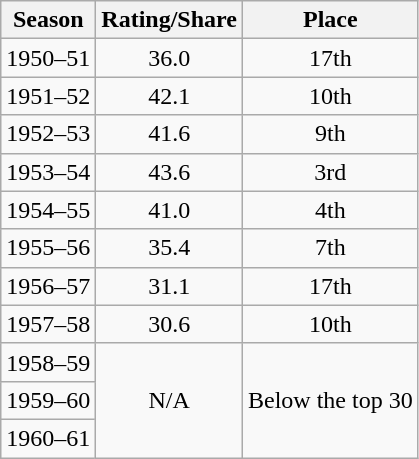<table class="wikitable" style="text-align:center;">
<tr>
<th>Season</th>
<th>Rating/Share</th>
<th>Place</th>
</tr>
<tr>
<td>1950–51</td>
<td>36.0</td>
<td>17th</td>
</tr>
<tr>
<td>1951–52</td>
<td>42.1</td>
<td>10th</td>
</tr>
<tr>
<td>1952–53</td>
<td>41.6</td>
<td>9th</td>
</tr>
<tr>
<td>1953–54</td>
<td>43.6</td>
<td>3rd</td>
</tr>
<tr>
<td>1954–55</td>
<td>41.0</td>
<td>4th</td>
</tr>
<tr>
<td>1955–56</td>
<td>35.4</td>
<td>7th</td>
</tr>
<tr>
<td>1956–57</td>
<td>31.1</td>
<td>17th</td>
</tr>
<tr>
<td>1957–58</td>
<td>30.6</td>
<td>10th</td>
</tr>
<tr>
<td>1958–59</td>
<td rowspan="3">N/A</td>
<td rowspan="3">Below the top 30</td>
</tr>
<tr>
<td>1959–60</td>
</tr>
<tr>
<td>1960–61</td>
</tr>
</table>
